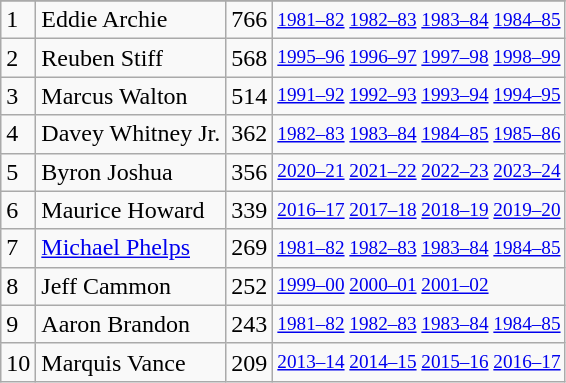<table class="wikitable">
<tr>
</tr>
<tr>
<td>1</td>
<td>Eddie Archie</td>
<td>766</td>
<td style="font-size:80%;"><a href='#'>1981–82</a> <a href='#'>1982–83</a> <a href='#'>1983–84</a> <a href='#'>1984–85</a></td>
</tr>
<tr>
<td>2</td>
<td>Reuben Stiff</td>
<td>568</td>
<td style="font-size:80%;"><a href='#'>1995–96</a> <a href='#'>1996–97</a> <a href='#'>1997–98</a> <a href='#'>1998–99</a></td>
</tr>
<tr>
<td>3</td>
<td>Marcus Walton</td>
<td>514</td>
<td style="font-size:80%;"><a href='#'>1991–92</a> <a href='#'>1992–93</a> <a href='#'>1993–94</a> <a href='#'>1994–95</a></td>
</tr>
<tr>
<td>4</td>
<td>Davey Whitney Jr.</td>
<td>362</td>
<td style="font-size:80%;"><a href='#'>1982–83</a> <a href='#'>1983–84</a> <a href='#'>1984–85</a> <a href='#'>1985–86</a></td>
</tr>
<tr>
<td>5</td>
<td>Byron Joshua</td>
<td>356</td>
<td style="font-size:80%;"><a href='#'>2020–21</a> <a href='#'>2021–22</a> <a href='#'>2022–23</a> <a href='#'>2023–24</a></td>
</tr>
<tr>
<td>6</td>
<td>Maurice Howard</td>
<td>339</td>
<td style="font-size:80%;"><a href='#'>2016–17</a> <a href='#'>2017–18</a> <a href='#'>2018–19</a> <a href='#'>2019–20</a></td>
</tr>
<tr>
<td>7</td>
<td><a href='#'>Michael Phelps</a></td>
<td>269</td>
<td style="font-size:80%;"><a href='#'>1981–82</a> <a href='#'>1982–83</a> <a href='#'>1983–84</a> <a href='#'>1984–85</a></td>
</tr>
<tr>
<td>8</td>
<td>Jeff Cammon</td>
<td>252</td>
<td style="font-size:80%;"><a href='#'>1999–00</a> <a href='#'>2000–01</a> <a href='#'>2001–02</a></td>
</tr>
<tr>
<td>9</td>
<td>Aaron Brandon</td>
<td>243</td>
<td style="font-size:80%;"><a href='#'>1981–82</a> <a href='#'>1982–83</a> <a href='#'>1983–84</a> <a href='#'>1984–85</a></td>
</tr>
<tr>
<td>10</td>
<td>Marquis Vance</td>
<td>209</td>
<td style="font-size:80%;"><a href='#'>2013–14</a> <a href='#'>2014–15</a> <a href='#'>2015–16</a> <a href='#'>2016–17</a></td>
</tr>
</table>
